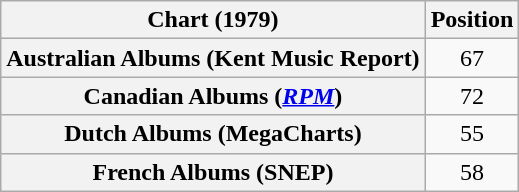<table class="wikitable plainrowheaders" style="text-align:center;">
<tr>
<th>Chart (1979)</th>
<th>Position</th>
</tr>
<tr>
<th scope="row">Australian Albums (Kent Music Report)</th>
<td>67</td>
</tr>
<tr>
<th scope="row">Canadian Albums (<em><a href='#'>RPM</a></em>)</th>
<td>72</td>
</tr>
<tr>
<th scope="row">Dutch Albums (MegaCharts)</th>
<td>55</td>
</tr>
<tr>
<th scope="row">French Albums (SNEP)</th>
<td>58</td>
</tr>
</table>
